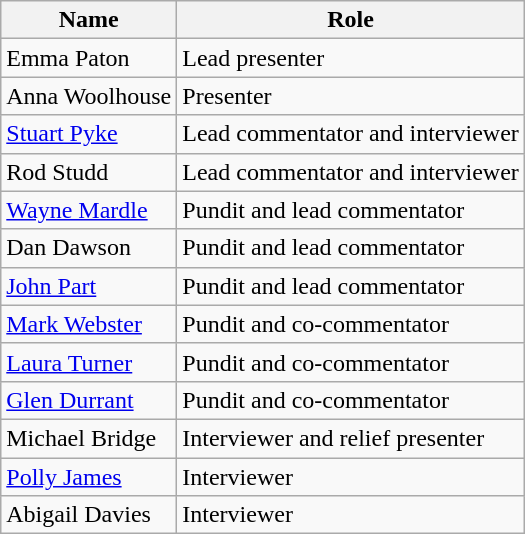<table class="wikitable">
<tr>
<th>Name</th>
<th>Role</th>
</tr>
<tr>
<td>Emma Paton</td>
<td>Lead presenter</td>
</tr>
<tr>
<td>Anna Woolhouse</td>
<td>Presenter</td>
</tr>
<tr>
<td><a href='#'>Stuart Pyke</a></td>
<td>Lead commentator and interviewer</td>
</tr>
<tr>
<td>Rod Studd</td>
<td>Lead commentator and interviewer</td>
</tr>
<tr>
<td><a href='#'>Wayne Mardle</a></td>
<td>Pundit and lead commentator</td>
</tr>
<tr>
<td>Dan Dawson</td>
<td>Pundit and lead commentator</td>
</tr>
<tr>
<td><a href='#'>John Part</a></td>
<td>Pundit and lead commentator</td>
</tr>
<tr>
<td><a href='#'>Mark Webster</a></td>
<td>Pundit and co-commentator</td>
</tr>
<tr>
<td><a href='#'>Laura Turner</a></td>
<td>Pundit and co-commentator</td>
</tr>
<tr>
<td><a href='#'>Glen Durrant</a></td>
<td>Pundit and co-commentator</td>
</tr>
<tr>
<td>Michael Bridge</td>
<td>Interviewer and relief presenter</td>
</tr>
<tr>
<td><a href='#'>Polly James</a></td>
<td>Interviewer</td>
</tr>
<tr>
<td>Abigail Davies</td>
<td>Interviewer</td>
</tr>
</table>
